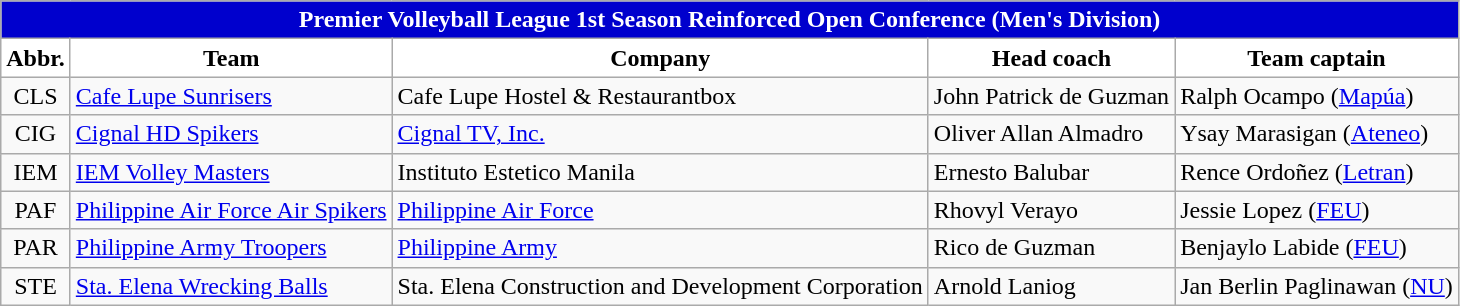<table class="wikitable" style="text-align:left">
<tr>
<th style="background:#0000CD;color:white;" colspan=7>Premier Volleyball League 1st Season Reinforced Open Conference (Men's Division)</th>
</tr>
<tr>
<th style="background:white">Abbr.</th>
<th style="background:white">Team</th>
<th style="background:white">Company</th>
<th style="background:white">Head coach</th>
<th style="background:white">Team captain</th>
</tr>
<tr>
<td style="text-align:center">CLS</td>
<td><a href='#'>Cafe Lupe Sunrisers</a></td>
<td>Cafe Lupe Hostel & Restaurantbox</td>
<td>John Patrick de Guzman</td>
<td>Ralph Ocampo (<a href='#'>Mapúa</a>)</td>
</tr>
<tr>
<td style="text-align:center">CIG</td>
<td><a href='#'>Cignal HD Spikers</a></td>
<td><a href='#'>Cignal TV, Inc.</a></td>
<td>Oliver Allan Almadro</td>
<td>Ysay Marasigan (<a href='#'>Ateneo</a>)</td>
</tr>
<tr>
<td style="text-align:center">IEM</td>
<td><a href='#'>IEM Volley Masters</a></td>
<td>Instituto Estetico Manila</td>
<td>Ernesto Balubar</td>
<td>Rence Ordoñez (<a href='#'>Letran</a>)</td>
</tr>
<tr>
<td style="text-align:center">PAF</td>
<td><a href='#'>Philippine Air Force Air Spikers</a></td>
<td><a href='#'>Philippine Air Force</a></td>
<td>Rhovyl Verayo</td>
<td>Jessie Lopez (<a href='#'>FEU</a>)</td>
</tr>
<tr>
<td style="text-align:center">PAR</td>
<td><a href='#'>Philippine Army Troopers</a></td>
<td><a href='#'>Philippine Army</a></td>
<td>Rico de Guzman</td>
<td>Benjaylo Labide (<a href='#'>FEU</a>)</td>
</tr>
<tr>
<td style="text-align:center">STE</td>
<td><a href='#'>Sta. Elena Wrecking Balls</a></td>
<td>Sta. Elena Construction and Development Corporation</td>
<td>Arnold Laniog</td>
<td>Jan Berlin Paglinawan (<a href='#'>NU</a>)</td>
</tr>
</table>
